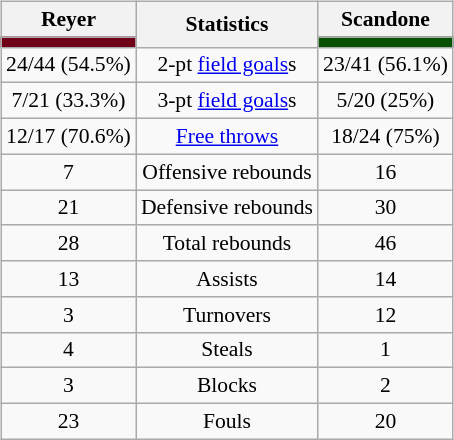<table style="width:100%;">
<tr>
<td style="text-align:right; vertical-align:top; width:33%;"><br>












</td>
<td style="vertical-align:top; align:center; width:33%;"><br><table style="width:100%;">
<tr>
<td style="width=50%;"></td>
<td></td>
<td style="width=50%;"></td>
</tr>
</table>
<table class="wikitable" style="font-size:90%; text-align:center; margin:auto;" align=center>
<tr>
<th>Reyer</th>
<th rowspan=2>Statistics</th>
<th>Scandone</th>
</tr>
<tr>
<td style="background:#700017;"></td>
<td style="background:#075000;"></td>
</tr>
<tr>
<td>24/44 (54.5%)</td>
<td>2-pt <a href='#'>field goals</a>s</td>
<td>23/41 (56.1%)</td>
</tr>
<tr>
<td>7/21 (33.3%)</td>
<td>3-pt <a href='#'>field goals</a>s</td>
<td>5/20 (25%)</td>
</tr>
<tr>
<td>12/17 (70.6%)</td>
<td><a href='#'>Free throws</a></td>
<td>18/24 (75%)</td>
</tr>
<tr>
<td>7</td>
<td>Offensive rebounds</td>
<td>16</td>
</tr>
<tr>
<td>21</td>
<td>Defensive rebounds</td>
<td>30</td>
</tr>
<tr>
<td>28</td>
<td>Total rebounds</td>
<td>46</td>
</tr>
<tr>
<td>13</td>
<td>Assists</td>
<td>14</td>
</tr>
<tr>
<td>3</td>
<td>Turnovers</td>
<td>12</td>
</tr>
<tr>
<td>4</td>
<td>Steals</td>
<td>1</td>
</tr>
<tr>
<td>3</td>
<td>Blocks</td>
<td>2</td>
</tr>
<tr>
<td>23</td>
<td>Fouls</td>
<td>20</td>
</tr>
</table>
</td>
<td style="vertical-align:top; align:left; width:33%;"><br>













</td>
</tr>
</table>
